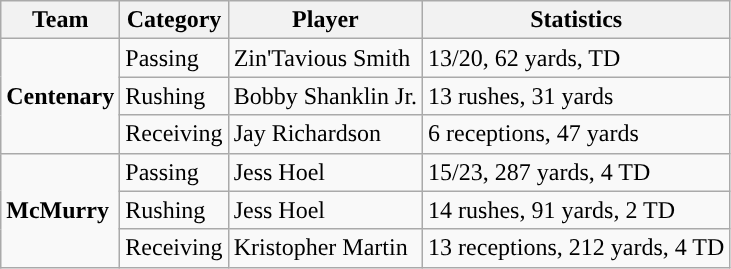<table class="wikitable" style="float: left;">
<tr>
<th>Team</th>
<th>Category</th>
<th>Player</th>
<th>Statistics</th>
</tr>
<tr>
<td rowspan=3><strong>Centenary</strong></td>
<td>Passing</td>
<td>Zin'Tavious Smith</td>
<td>13/20, 62 yards, TD</td>
</tr>
<tr>
<td>Rushing</td>
<td>Bobby Shanklin Jr.</td>
<td>13 rushes, 31 yards</td>
</tr>
<tr>
<td>Receiving</td>
<td>Jay Richardson</td>
<td>6 receptions, 47 yards</td>
</tr>
<tr>
<td rowspan=3><strong>McMurry</strong></td>
<td>Passing</td>
<td>Jess Hoel</td>
<td>15/23, 287 yards, 4 TD</td>
</tr>
<tr>
<td>Rushing</td>
<td>Jess Hoel</td>
<td>14 rushes, 91 yards, 2 TD</td>
</tr>
<tr>
<td>Receiving</td>
<td>Kristopher Martin</td>
<td>13 receptions, 212 yards, 4 TD</td>
</tr>
</table>
